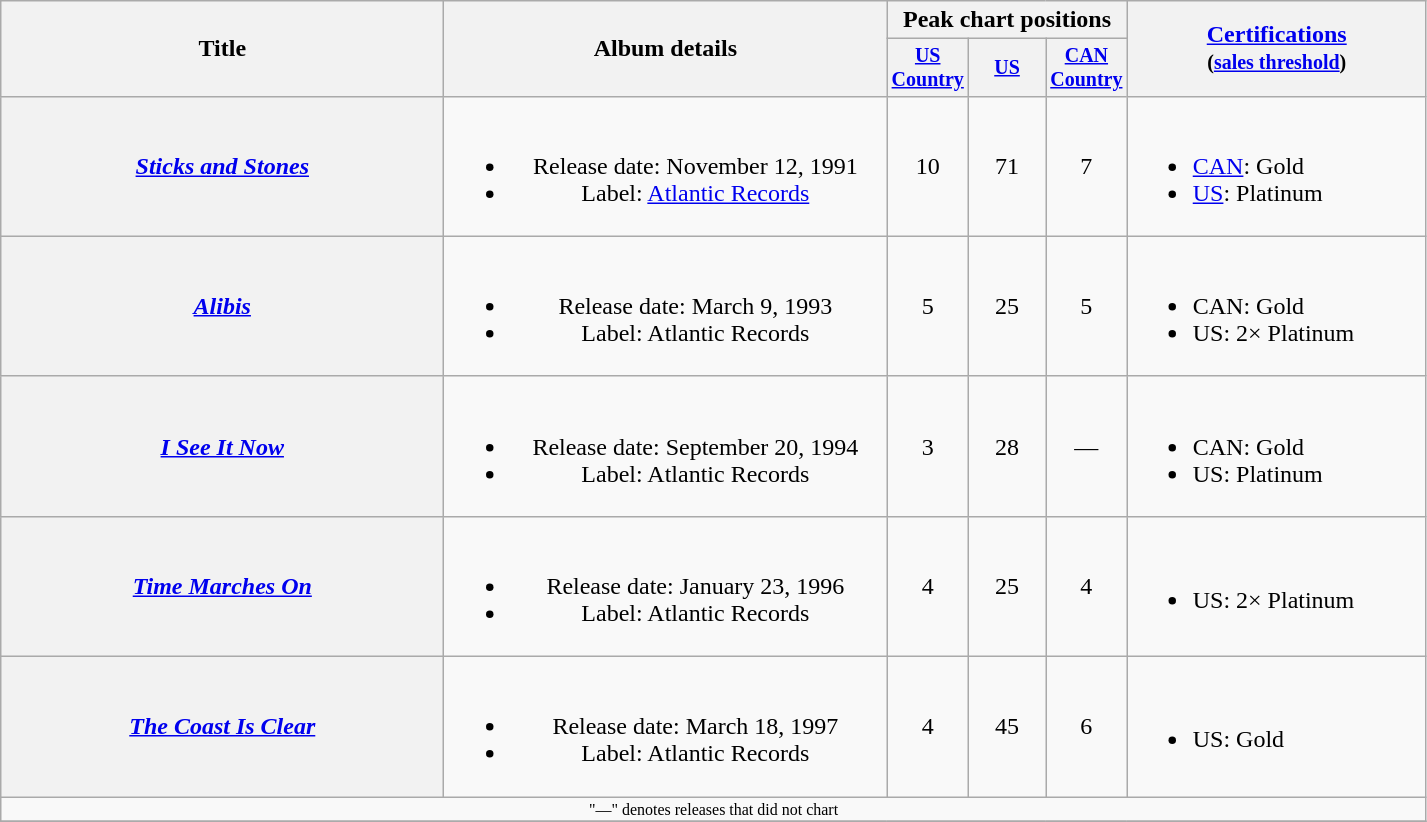<table class="wikitable plainrowheaders" style="text-align:center;">
<tr>
<th rowspan="2" style="width:18em;">Title</th>
<th rowspan="2" style="width:18em;">Album details</th>
<th colspan="3">Peak chart positions</th>
<th rowspan="2" style="width:12em;"><a href='#'>Certifications</a><br><small>(<a href='#'>sales threshold</a>)</small></th>
</tr>
<tr style="font-size:smaller;">
<th width="45"><a href='#'>US Country</a><br></th>
<th width="45"><a href='#'>US</a><br></th>
<th width="45"><a href='#'>CAN Country</a><br></th>
</tr>
<tr>
<th scope="row"><em><a href='#'>Sticks and Stones</a></em></th>
<td><br><ul><li>Release date: November 12, 1991</li><li>Label: <a href='#'>Atlantic Records</a></li></ul></td>
<td>10</td>
<td>71</td>
<td>7</td>
<td align="left"><br><ul><li><a href='#'>CAN</a>: Gold</li><li><a href='#'>US</a>: Platinum</li></ul></td>
</tr>
<tr>
<th scope="row"><em><a href='#'>Alibis</a></em></th>
<td><br><ul><li>Release date: March 9, 1993</li><li>Label: Atlantic Records</li></ul></td>
<td>5</td>
<td>25</td>
<td>5</td>
<td align="left"><br><ul><li>CAN: Gold</li><li>US: 2× Platinum</li></ul></td>
</tr>
<tr>
<th scope="row"><em><a href='#'>I See It Now</a></em></th>
<td><br><ul><li>Release date: September 20, 1994</li><li>Label: Atlantic Records</li></ul></td>
<td>3</td>
<td>28</td>
<td>—</td>
<td align="left"><br><ul><li>CAN: Gold</li><li>US: Platinum</li></ul></td>
</tr>
<tr>
<th scope="row"><em><a href='#'>Time Marches On</a></em></th>
<td><br><ul><li>Release date: January 23, 1996</li><li>Label: Atlantic Records</li></ul></td>
<td>4</td>
<td>25</td>
<td>4</td>
<td align="left"><br><ul><li>US: 2× Platinum</li></ul></td>
</tr>
<tr>
<th scope="row"><em><a href='#'>The Coast Is Clear</a></em></th>
<td><br><ul><li>Release date: March 18, 1997</li><li>Label: Atlantic Records</li></ul></td>
<td>4</td>
<td>45</td>
<td>6</td>
<td align="left"><br><ul><li>US: Gold</li></ul></td>
</tr>
<tr>
<td colspan="10" style="font-size:8pt">"—" denotes releases that did not chart</td>
</tr>
<tr>
</tr>
</table>
